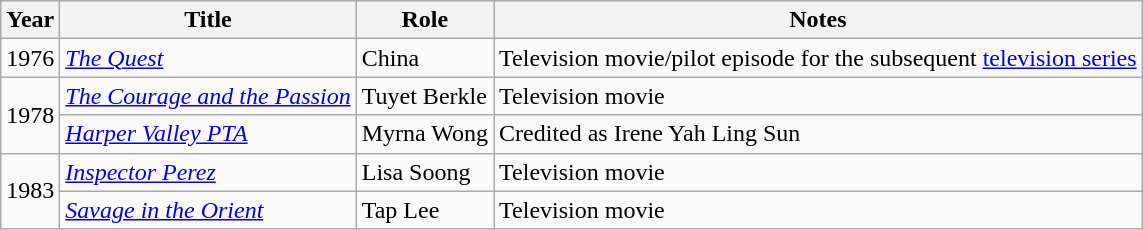<table class="wikitable sortable">
<tr>
<th>Year</th>
<th>Title</th>
<th>Role</th>
<th class="unsortable">Notes</th>
</tr>
<tr>
<td>1976</td>
<td><em><a href='#'>The Quest</a></em></td>
<td>China</td>
<td>Television movie/pilot episode for the subsequent <a href='#'>television series</a></td>
</tr>
<tr>
<td rowspan=2>1978</td>
<td><em><a href='#'>The Courage and the Passion</a></em></td>
<td>Tuyet Berkle</td>
<td>Television movie</td>
</tr>
<tr>
<td><em><a href='#'>Harper Valley PTA</a></em></td>
<td>Myrna Wong</td>
<td>Credited as Irene Yah Ling Sun</td>
</tr>
<tr>
<td rowspan=2>1983</td>
<td><em><a href='#'>Inspector Perez</a></em></td>
<td>Lisa Soong</td>
<td>Television movie</td>
</tr>
<tr>
<td><em><a href='#'>Savage in the Orient</a></em></td>
<td>Tap Lee</td>
<td>Television movie</td>
</tr>
</table>
